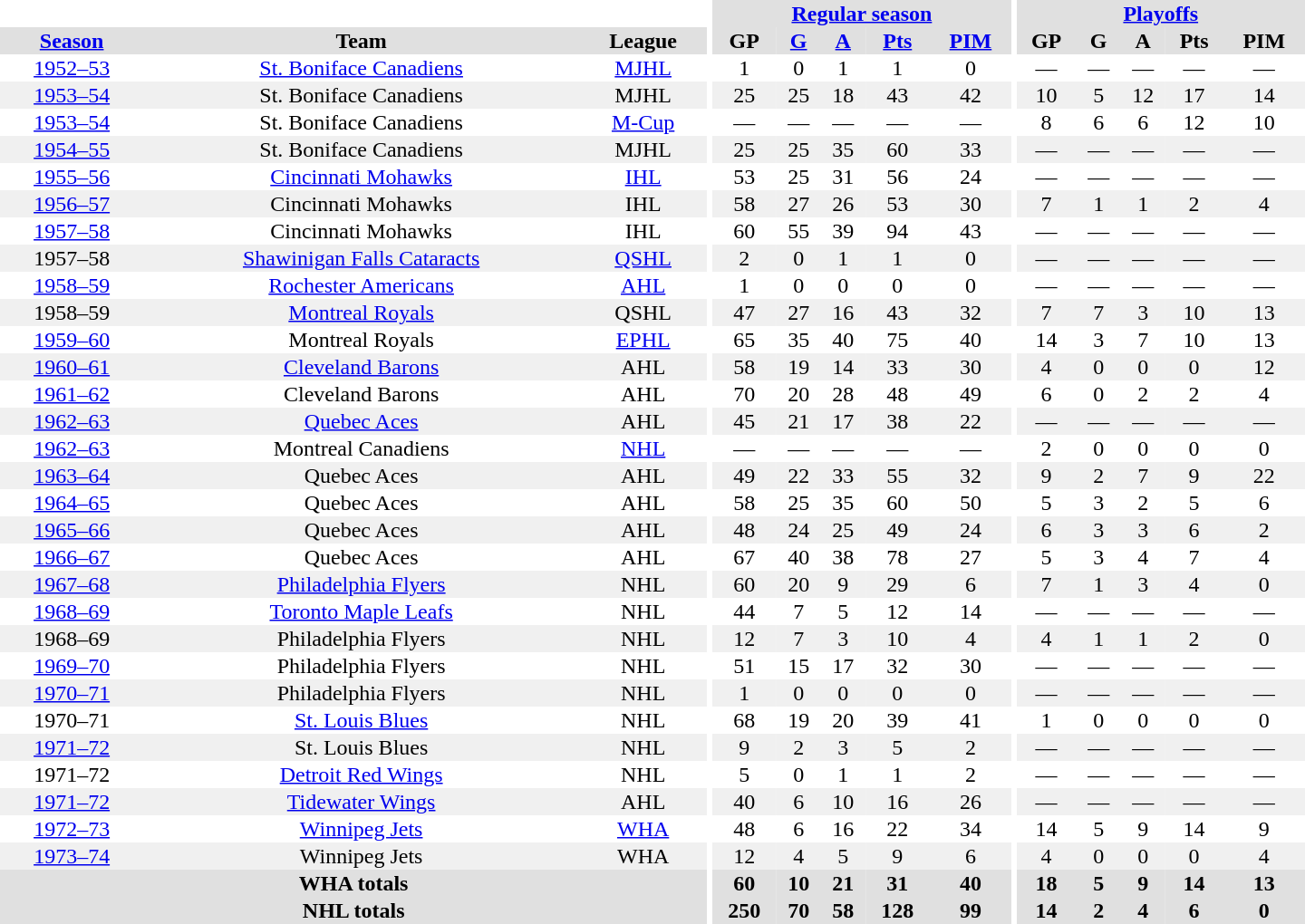<table border="0" cellpadding="1" cellspacing="0" style="text-align:center; width:60em">
<tr bgcolor="#e0e0e0">
<th colspan="3" bgcolor="#ffffff"></th>
<th rowspan="100" bgcolor="#ffffff"></th>
<th colspan="5"><a href='#'>Regular season</a></th>
<th rowspan="100" bgcolor="#ffffff"></th>
<th colspan="5"><a href='#'>Playoffs</a></th>
</tr>
<tr bgcolor="#e0e0e0">
<th><a href='#'>Season</a></th>
<th>Team</th>
<th>League</th>
<th>GP</th>
<th><a href='#'>G</a></th>
<th><a href='#'>A</a></th>
<th><a href='#'>Pts</a></th>
<th><a href='#'>PIM</a></th>
<th>GP</th>
<th>G</th>
<th>A</th>
<th>Pts</th>
<th>PIM</th>
</tr>
<tr>
<td><a href='#'>1952–53</a></td>
<td><a href='#'>St. Boniface Canadiens</a></td>
<td><a href='#'>MJHL</a></td>
<td>1</td>
<td>0</td>
<td>1</td>
<td>1</td>
<td>0</td>
<td>—</td>
<td>—</td>
<td>—</td>
<td>—</td>
<td>—</td>
</tr>
<tr bgcolor="#f0f0f0">
<td><a href='#'>1953–54</a></td>
<td>St. Boniface Canadiens</td>
<td>MJHL</td>
<td>25</td>
<td>25</td>
<td>18</td>
<td>43</td>
<td>42</td>
<td>10</td>
<td>5</td>
<td>12</td>
<td>17</td>
<td>14</td>
</tr>
<tr>
<td><a href='#'>1953–54</a></td>
<td>St. Boniface Canadiens</td>
<td><a href='#'>M-Cup</a></td>
<td>—</td>
<td>—</td>
<td>—</td>
<td>—</td>
<td>—</td>
<td>8</td>
<td>6</td>
<td>6</td>
<td>12</td>
<td>10</td>
</tr>
<tr bgcolor="#f0f0f0">
<td><a href='#'>1954–55</a></td>
<td>St. Boniface Canadiens</td>
<td>MJHL</td>
<td>25</td>
<td>25</td>
<td>35</td>
<td>60</td>
<td>33</td>
<td>—</td>
<td>—</td>
<td>—</td>
<td>—</td>
<td>—</td>
</tr>
<tr>
<td><a href='#'>1955–56</a></td>
<td><a href='#'>Cincinnati Mohawks</a></td>
<td><a href='#'>IHL</a></td>
<td>53</td>
<td>25</td>
<td>31</td>
<td>56</td>
<td>24</td>
<td>—</td>
<td>—</td>
<td>—</td>
<td>—</td>
<td>—</td>
</tr>
<tr bgcolor="#f0f0f0">
<td><a href='#'>1956–57</a></td>
<td>Cincinnati Mohawks</td>
<td>IHL</td>
<td>58</td>
<td>27</td>
<td>26</td>
<td>53</td>
<td>30</td>
<td>7</td>
<td>1</td>
<td>1</td>
<td>2</td>
<td>4</td>
</tr>
<tr>
<td><a href='#'>1957–58</a></td>
<td>Cincinnati Mohawks</td>
<td>IHL</td>
<td>60</td>
<td>55</td>
<td>39</td>
<td>94</td>
<td>43</td>
<td>—</td>
<td>—</td>
<td>—</td>
<td>—</td>
<td>—</td>
</tr>
<tr bgcolor="#f0f0f0">
<td>1957–58</td>
<td><a href='#'>Shawinigan Falls Cataracts</a></td>
<td><a href='#'>QSHL</a></td>
<td>2</td>
<td>0</td>
<td>1</td>
<td>1</td>
<td>0</td>
<td>—</td>
<td>—</td>
<td>—</td>
<td>—</td>
<td>—</td>
</tr>
<tr>
<td><a href='#'>1958–59</a></td>
<td><a href='#'>Rochester Americans</a></td>
<td><a href='#'>AHL</a></td>
<td>1</td>
<td>0</td>
<td>0</td>
<td>0</td>
<td>0</td>
<td>—</td>
<td>—</td>
<td>—</td>
<td>—</td>
<td>—</td>
</tr>
<tr bgcolor="#f0f0f0">
<td>1958–59</td>
<td><a href='#'>Montreal Royals</a></td>
<td>QSHL</td>
<td>47</td>
<td>27</td>
<td>16</td>
<td>43</td>
<td>32</td>
<td>7</td>
<td>7</td>
<td>3</td>
<td>10</td>
<td>13</td>
</tr>
<tr>
<td><a href='#'>1959–60</a></td>
<td>Montreal Royals</td>
<td><a href='#'>EPHL</a></td>
<td>65</td>
<td>35</td>
<td>40</td>
<td>75</td>
<td>40</td>
<td>14</td>
<td>3</td>
<td>7</td>
<td>10</td>
<td>13</td>
</tr>
<tr bgcolor="#f0f0f0">
<td><a href='#'>1960–61</a></td>
<td><a href='#'>Cleveland Barons</a></td>
<td>AHL</td>
<td>58</td>
<td>19</td>
<td>14</td>
<td>33</td>
<td>30</td>
<td>4</td>
<td>0</td>
<td>0</td>
<td>0</td>
<td>12</td>
</tr>
<tr>
<td><a href='#'>1961–62</a></td>
<td>Cleveland Barons</td>
<td>AHL</td>
<td>70</td>
<td>20</td>
<td>28</td>
<td>48</td>
<td>49</td>
<td>6</td>
<td>0</td>
<td>2</td>
<td>2</td>
<td>4</td>
</tr>
<tr bgcolor="#f0f0f0">
<td><a href='#'>1962–63</a></td>
<td><a href='#'>Quebec Aces</a></td>
<td>AHL</td>
<td>45</td>
<td>21</td>
<td>17</td>
<td>38</td>
<td>22</td>
<td>—</td>
<td>—</td>
<td>—</td>
<td>—</td>
<td>—</td>
</tr>
<tr>
<td><a href='#'>1962–63</a></td>
<td>Montreal Canadiens</td>
<td><a href='#'>NHL</a></td>
<td>—</td>
<td>—</td>
<td>—</td>
<td>—</td>
<td>—</td>
<td>2</td>
<td>0</td>
<td>0</td>
<td>0</td>
<td>0</td>
</tr>
<tr bgcolor="#f0f0f0">
<td><a href='#'>1963–64</a></td>
<td>Quebec Aces</td>
<td>AHL</td>
<td>49</td>
<td>22</td>
<td>33</td>
<td>55</td>
<td>32</td>
<td>9</td>
<td>2</td>
<td>7</td>
<td>9</td>
<td>22</td>
</tr>
<tr>
<td><a href='#'>1964–65</a></td>
<td>Quebec Aces</td>
<td>AHL</td>
<td>58</td>
<td>25</td>
<td>35</td>
<td>60</td>
<td>50</td>
<td>5</td>
<td>3</td>
<td>2</td>
<td>5</td>
<td>6</td>
</tr>
<tr bgcolor="#f0f0f0">
<td><a href='#'>1965–66</a></td>
<td>Quebec Aces</td>
<td>AHL</td>
<td>48</td>
<td>24</td>
<td>25</td>
<td>49</td>
<td>24</td>
<td>6</td>
<td>3</td>
<td>3</td>
<td>6</td>
<td>2</td>
</tr>
<tr>
<td><a href='#'>1966–67</a></td>
<td>Quebec Aces</td>
<td>AHL</td>
<td>67</td>
<td>40</td>
<td>38</td>
<td>78</td>
<td>27</td>
<td>5</td>
<td>3</td>
<td>4</td>
<td>7</td>
<td>4</td>
</tr>
<tr bgcolor="#f0f0f0">
<td><a href='#'>1967–68</a></td>
<td><a href='#'>Philadelphia Flyers</a></td>
<td>NHL</td>
<td>60</td>
<td>20</td>
<td>9</td>
<td>29</td>
<td>6</td>
<td>7</td>
<td>1</td>
<td>3</td>
<td>4</td>
<td>0</td>
</tr>
<tr>
<td><a href='#'>1968–69</a></td>
<td><a href='#'>Toronto Maple Leafs</a></td>
<td>NHL</td>
<td>44</td>
<td>7</td>
<td>5</td>
<td>12</td>
<td>14</td>
<td>—</td>
<td>—</td>
<td>—</td>
<td>—</td>
<td>—</td>
</tr>
<tr bgcolor="#f0f0f0">
<td>1968–69</td>
<td>Philadelphia Flyers</td>
<td>NHL</td>
<td>12</td>
<td>7</td>
<td>3</td>
<td>10</td>
<td>4</td>
<td>4</td>
<td>1</td>
<td>1</td>
<td>2</td>
<td>0</td>
</tr>
<tr>
<td><a href='#'>1969–70</a></td>
<td>Philadelphia Flyers</td>
<td>NHL</td>
<td>51</td>
<td>15</td>
<td>17</td>
<td>32</td>
<td>30</td>
<td>—</td>
<td>—</td>
<td>—</td>
<td>—</td>
<td>—</td>
</tr>
<tr bgcolor="#f0f0f0">
<td><a href='#'>1970–71</a></td>
<td>Philadelphia Flyers</td>
<td>NHL</td>
<td>1</td>
<td>0</td>
<td>0</td>
<td>0</td>
<td>0</td>
<td>—</td>
<td>—</td>
<td>—</td>
<td>—</td>
<td>—</td>
</tr>
<tr>
<td>1970–71</td>
<td><a href='#'>St. Louis Blues</a></td>
<td>NHL</td>
<td>68</td>
<td>19</td>
<td>20</td>
<td>39</td>
<td>41</td>
<td>1</td>
<td>0</td>
<td>0</td>
<td>0</td>
<td>0</td>
</tr>
<tr bgcolor="#f0f0f0">
<td><a href='#'>1971–72</a></td>
<td>St. Louis Blues</td>
<td>NHL</td>
<td>9</td>
<td>2</td>
<td>3</td>
<td>5</td>
<td>2</td>
<td>—</td>
<td>—</td>
<td>—</td>
<td>—</td>
<td>—</td>
</tr>
<tr>
<td>1971–72</td>
<td><a href='#'>Detroit Red Wings</a></td>
<td>NHL</td>
<td>5</td>
<td>0</td>
<td>1</td>
<td>1</td>
<td>2</td>
<td>—</td>
<td>—</td>
<td>—</td>
<td>—</td>
<td>—</td>
</tr>
<tr bgcolor="#f0f0f0">
<td><a href='#'>1971–72</a></td>
<td><a href='#'>Tidewater Wings</a></td>
<td>AHL</td>
<td>40</td>
<td>6</td>
<td>10</td>
<td>16</td>
<td>26</td>
<td>—</td>
<td>—</td>
<td>—</td>
<td>—</td>
<td>—</td>
</tr>
<tr>
<td><a href='#'>1972–73</a></td>
<td><a href='#'>Winnipeg Jets</a></td>
<td><a href='#'>WHA</a></td>
<td>48</td>
<td>6</td>
<td>16</td>
<td>22</td>
<td>34</td>
<td>14</td>
<td>5</td>
<td>9</td>
<td>14</td>
<td>9</td>
</tr>
<tr bgcolor="#f0f0f0">
<td><a href='#'>1973–74</a></td>
<td>Winnipeg Jets</td>
<td>WHA</td>
<td>12</td>
<td>4</td>
<td>5</td>
<td>9</td>
<td>6</td>
<td>4</td>
<td>0</td>
<td>0</td>
<td>0</td>
<td>4</td>
</tr>
<tr bgcolor="#e0e0e0">
<th colspan="3">WHA totals</th>
<th>60</th>
<th>10</th>
<th>21</th>
<th>31</th>
<th>40</th>
<th>18</th>
<th>5</th>
<th>9</th>
<th>14</th>
<th>13</th>
</tr>
<tr bgcolor="#e0e0e0">
<th colspan="3">NHL totals</th>
<th>250</th>
<th>70</th>
<th>58</th>
<th>128</th>
<th>99</th>
<th>14</th>
<th>2</th>
<th>4</th>
<th>6</th>
<th>0</th>
</tr>
</table>
